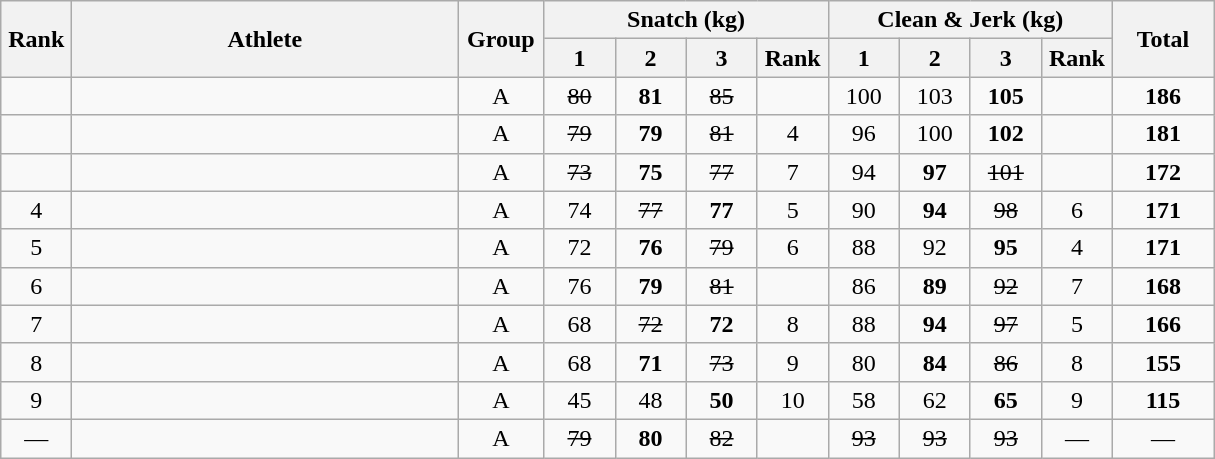<table class = "wikitable" style="text-align:center;">
<tr>
<th rowspan=2 width=40>Rank</th>
<th rowspan=2 width=250>Athlete</th>
<th rowspan=2 width=50>Group</th>
<th colspan=4>Snatch (kg)</th>
<th colspan=4>Clean & Jerk (kg)</th>
<th rowspan=2 width=60>Total</th>
</tr>
<tr>
<th width=40>1</th>
<th width=40>2</th>
<th width=40>3</th>
<th width=40>Rank</th>
<th width=40>1</th>
<th width=40>2</th>
<th width=40>3</th>
<th width=40>Rank</th>
</tr>
<tr>
<td></td>
<td align=left></td>
<td>A</td>
<td><s>80</s></td>
<td><strong>81</strong></td>
<td><s>85</s></td>
<td></td>
<td>100</td>
<td>103</td>
<td><strong>105</strong></td>
<td></td>
<td><strong>186</strong></td>
</tr>
<tr>
<td></td>
<td align=left></td>
<td>A</td>
<td><s>79</s></td>
<td><strong>79</strong></td>
<td><s>81</s></td>
<td>4</td>
<td>96</td>
<td>100</td>
<td><strong>102</strong></td>
<td></td>
<td><strong>181</strong></td>
</tr>
<tr>
<td></td>
<td align=left></td>
<td>A</td>
<td><s>73</s></td>
<td><strong>75</strong></td>
<td><s>77</s></td>
<td>7</td>
<td>94</td>
<td><strong>97</strong></td>
<td><s>101</s></td>
<td></td>
<td><strong>172</strong></td>
</tr>
<tr>
<td>4</td>
<td align=left></td>
<td>A</td>
<td>74</td>
<td><s>77</s></td>
<td><strong>77</strong></td>
<td>5</td>
<td>90</td>
<td><strong>94</strong></td>
<td><s>98</s></td>
<td>6</td>
<td><strong>171</strong></td>
</tr>
<tr>
<td>5</td>
<td align=left></td>
<td>A</td>
<td>72</td>
<td><strong>76</strong></td>
<td><s>79</s></td>
<td>6</td>
<td>88</td>
<td>92</td>
<td><strong>95</strong></td>
<td>4</td>
<td><strong>171</strong></td>
</tr>
<tr>
<td>6</td>
<td align=left></td>
<td>A</td>
<td>76</td>
<td><strong>79</strong></td>
<td><s>81</s></td>
<td></td>
<td>86</td>
<td><strong>89</strong></td>
<td><s>92</s></td>
<td>7</td>
<td><strong>168</strong></td>
</tr>
<tr>
<td>7</td>
<td align=left></td>
<td>A</td>
<td>68</td>
<td><s>72</s></td>
<td><strong>72</strong></td>
<td>8</td>
<td>88</td>
<td><strong>94</strong></td>
<td><s>97</s></td>
<td>5</td>
<td><strong>166</strong></td>
</tr>
<tr>
<td>8</td>
<td align=left></td>
<td>A</td>
<td>68</td>
<td><strong>71</strong></td>
<td><s>73</s></td>
<td>9</td>
<td>80</td>
<td><strong>84</strong></td>
<td><s>86</s></td>
<td>8</td>
<td><strong>155</strong></td>
</tr>
<tr>
<td>9</td>
<td align=left></td>
<td>A</td>
<td>45</td>
<td>48</td>
<td><strong>50</strong></td>
<td>10</td>
<td>58</td>
<td>62</td>
<td><strong>65</strong></td>
<td>9</td>
<td><strong>115</strong></td>
</tr>
<tr>
<td>—</td>
<td align=left></td>
<td>A</td>
<td><s>79</s></td>
<td><strong>80</strong></td>
<td><s>82</s></td>
<td></td>
<td><s>93</s></td>
<td><s>93</s></td>
<td><s>93</s></td>
<td>—</td>
<td>—</td>
</tr>
</table>
